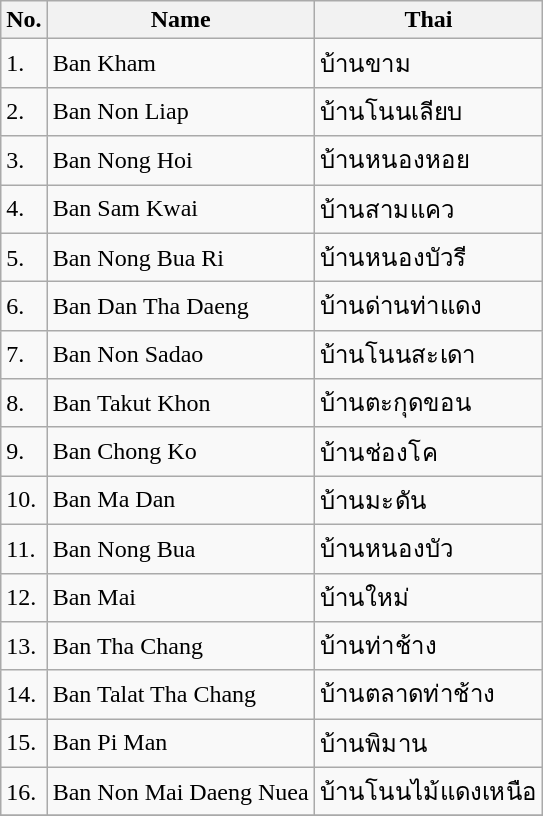<table class="wikitable sortable">
<tr>
<th>No.</th>
<th>Name</th>
<th>Thai</th>
</tr>
<tr>
<td>1.</td>
<td>Ban Kham</td>
<td>บ้านขาม</td>
</tr>
<tr>
<td>2.</td>
<td>Ban Non Liap</td>
<td>บ้านโนนเลียบ</td>
</tr>
<tr>
<td>3.</td>
<td>Ban Nong Hoi</td>
<td>บ้านหนองหอย</td>
</tr>
<tr>
<td>4.</td>
<td>Ban Sam Kwai</td>
<td>บ้านสามแคว</td>
</tr>
<tr>
<td>5.</td>
<td>Ban Nong Bua Ri</td>
<td>บ้านหนองบัวรี</td>
</tr>
<tr>
<td>6.</td>
<td>Ban Dan Tha Daeng</td>
<td>บ้านด่านท่าแดง</td>
</tr>
<tr>
<td>7.</td>
<td>Ban Non Sadao</td>
<td>บ้านโนนสะเดา</td>
</tr>
<tr>
<td>8.</td>
<td>Ban Takut Khon</td>
<td>บ้านตะกุดขอน</td>
</tr>
<tr>
<td>9.</td>
<td>Ban Chong Ko</td>
<td>บ้านช่องโค</td>
</tr>
<tr>
<td>10.</td>
<td>Ban Ma Dan</td>
<td>บ้านมะดัน</td>
</tr>
<tr>
<td>11.</td>
<td>Ban Nong Bua</td>
<td>บ้านหนองบัว</td>
</tr>
<tr>
<td>12.</td>
<td>Ban Mai</td>
<td>บ้านใหม่</td>
</tr>
<tr>
<td>13.</td>
<td>Ban Tha Chang</td>
<td>บ้านท่าช้าง</td>
</tr>
<tr>
<td>14.</td>
<td>Ban Talat Tha Chang</td>
<td>บ้านตลาดท่าช้าง</td>
</tr>
<tr>
<td>15.</td>
<td>Ban Pi Man</td>
<td>บ้านพิมาน</td>
</tr>
<tr>
<td>16.</td>
<td>Ban Non Mai Daeng Nuea</td>
<td>บ้านโนนไม้แดงเหนือ</td>
</tr>
<tr>
</tr>
</table>
